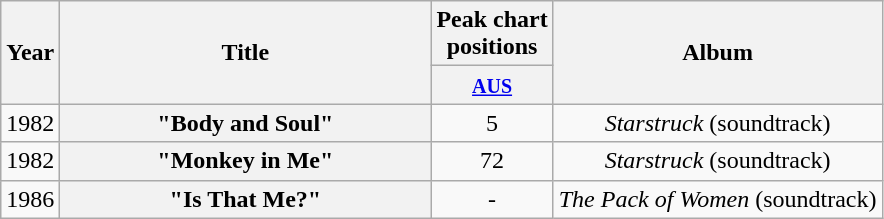<table class="wikitable plainrowheaders" style="text-align:center;" border="1">
<tr>
<th scope="col" rowspan="2">Year</th>
<th scope="col" rowspan="2" style="width:15em;">Title</th>
<th scope="col" colspan="1">Peak chart<br>positions</th>
<th scope="col" rowspan="2">Album</th>
</tr>
<tr>
<th scope="col" style="text-align:center;"><small><a href='#'>AUS</a></small><br></th>
</tr>
<tr>
<td>1982</td>
<th scope="row">"Body and Soul"</th>
<td style="text-align:center;">5</td>
<td><em>Starstruck</em> (soundtrack)</td>
</tr>
<tr>
<td>1982</td>
<th scope="row">"Monkey in Me"</th>
<td style="text-align:center;">72</td>
<td><em>Starstruck</em> (soundtrack)</td>
</tr>
<tr>
<td>1986</td>
<th scope="row">"Is That Me?"</th>
<td style="text-align:center;">-</td>
<td><em>The Pack of Women</em> (soundtrack)</td>
</tr>
</table>
